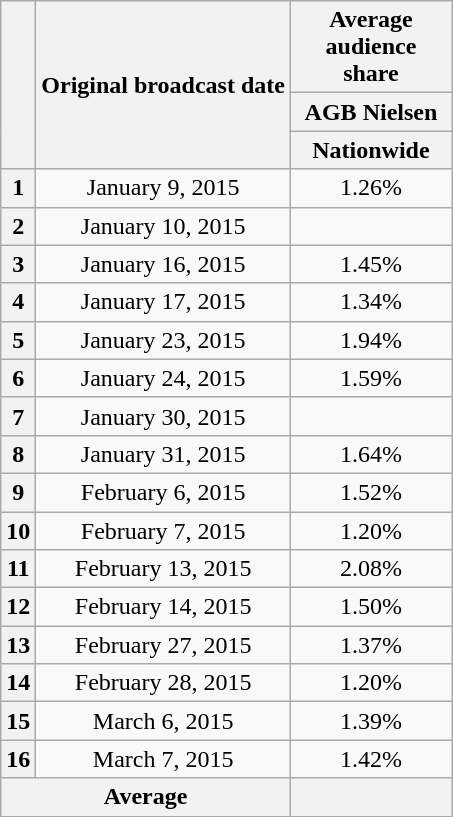<table class="wikitable" style="text-align:center">
<tr>
<th rowspan="3"></th>
<th rowspan="3">Original broadcast date</th>
<th width=100>Average audience share</th>
</tr>
<tr>
<th>AGB Nielsen</th>
</tr>
<tr>
<th width=90>Nationwide</th>
</tr>
<tr>
<th>1</th>
<td>January 9, 2015</td>
<td>1.26%</td>
</tr>
<tr>
<th>2</th>
<td>January 10, 2015</td>
<td></td>
</tr>
<tr>
<th>3</th>
<td>January 16, 2015</td>
<td>1.45%</td>
</tr>
<tr>
<th>4</th>
<td>January 17, 2015</td>
<td>1.34%</td>
</tr>
<tr>
<th>5</th>
<td>January 23, 2015</td>
<td>1.94%</td>
</tr>
<tr>
<th>6</th>
<td>January 24, 2015</td>
<td>1.59%</td>
</tr>
<tr>
<th>7</th>
<td>January 30, 2015</td>
<td></td>
</tr>
<tr>
<th>8</th>
<td>January 31, 2015</td>
<td>1.64%</td>
</tr>
<tr>
<th>9</th>
<td>February 6, 2015</td>
<td>1.52%</td>
</tr>
<tr>
<th>10</th>
<td>February 7, 2015</td>
<td>1.20%</td>
</tr>
<tr>
<th>11</th>
<td>February 13, 2015</td>
<td>2.08%</td>
</tr>
<tr>
<th>12</th>
<td>February 14, 2015</td>
<td>1.50%</td>
</tr>
<tr>
<th>13</th>
<td>February 27, 2015</td>
<td>1.37%</td>
</tr>
<tr>
<th>14</th>
<td>February 28, 2015</td>
<td>1.20%</td>
</tr>
<tr>
<th>15</th>
<td>March 6, 2015</td>
<td>1.39%</td>
</tr>
<tr>
<th>16</th>
<td>March 7, 2015</td>
<td>1.42%</td>
</tr>
<tr>
<th colspan="2">Average</th>
<th></th>
</tr>
</table>
